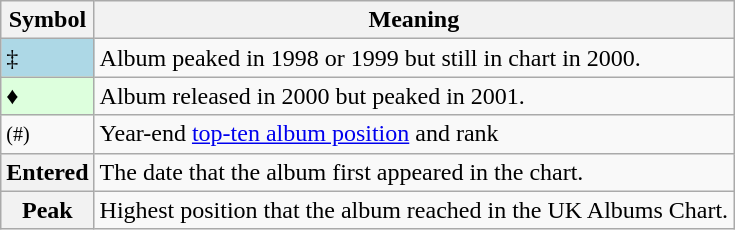<table Class="wikitable">
<tr>
<th>Symbol</th>
<th>Meaning</th>
</tr>
<tr>
<td bgcolor=lightblue>‡</td>
<td>Album peaked in 1998 or 1999 but still in chart in 2000.</td>
</tr>
<tr>
<td bgcolor=#DDFFDD>♦</td>
<td>Album released in 2000 but peaked in 2001.</td>
</tr>
<tr>
<td><small>(#)</small></td>
<td>Year-end <a href='#'>top-ten album position</a> and rank</td>
</tr>
<tr>
<th>Entered</th>
<td>The date that the album first appeared in the chart.</td>
</tr>
<tr>
<th>Peak</th>
<td>Highest position that the album reached in the UK Albums Chart.</td>
</tr>
</table>
